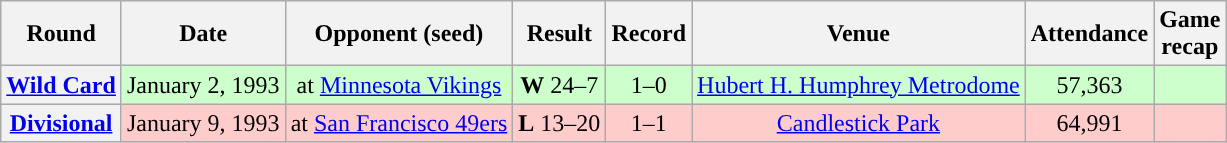<table class="wikitable" style="text-align:center">
<tr>
<th>Round</th>
<th>Date</th>
<th>Opponent (seed)</th>
<th>Result</th>
<th>Record</th>
<th>Venue</th>
<th>Attendance</th>
<th>Game<br>recap</th>
</tr>
<tr style="background:#cfc">
<th><a href='#'>Wild Card</a></th>
<td>January 2, 1993</td>
<td>at <a href='#'>Minnesota Vikings</a></td>
<td><strong>W</strong> 24–7</td>
<td>1–0</td>
<td><a href='#'>Hubert H. Humphrey Metrodome</a></td>
<td>57,363</td>
<td></td>
</tr>
<tr style="background:#fcc">
<th><a href='#'>Divisional</a></th>
<td>January 9, 1993</td>
<td>at <a href='#'>San Francisco 49ers</a></td>
<td><strong>L</strong> 13–20</td>
<td>1–1</td>
<td><a href='#'>Candlestick Park</a></td>
<td>64,991</td>
<td></td>
</tr>
</table>
